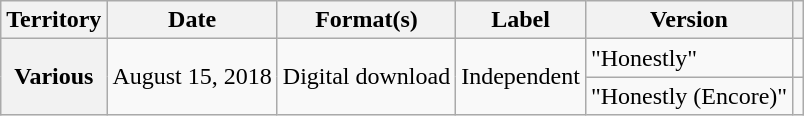<table class="wikitable plainrowheaders">
<tr>
<th scope="col">Territory</th>
<th scope="col">Date</th>
<th scope="col">Format(s)</th>
<th scope="col">Label</th>
<th scope="col">Version</th>
<th scope="col"></th>
</tr>
<tr>
<th scope="row" rowspan="2">Various</th>
<td rowspan="2">August 15, 2018</td>
<td rowspan="2">Digital download</td>
<td rowspan="2">Independent</td>
<td>"Honestly"</td>
<td></td>
</tr>
<tr>
<td>"Honestly (Encore)"</td>
<td></td>
</tr>
</table>
